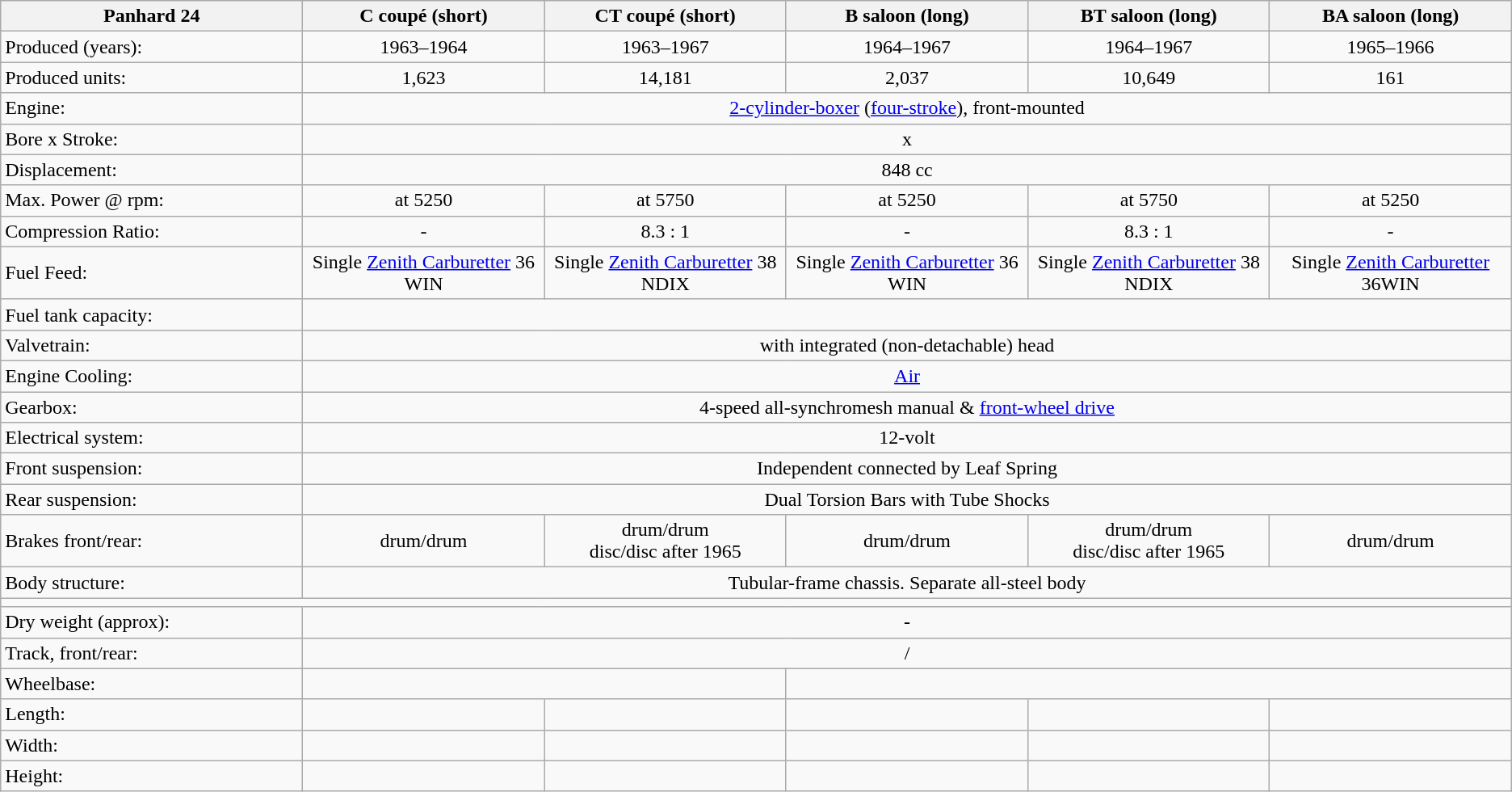<table class="wikitable">
<tr>
<th width="20%">Panhard 24</th>
<th width="16%">C coupé (short)</th>
<th width="16%">CT coupé (short)</th>
<th width="16%">B saloon (long)</th>
<th width="16%">BT saloon (long)</th>
<th width="16%">BA saloon (long)</th>
</tr>
<tr>
<td>Produced (years): </td>
<td align="center">1963–1964</td>
<td align="center">1963–1967</td>
<td align="center">1964–1967</td>
<td align="center">1964–1967</td>
<td align="center">1965–1966</td>
</tr>
<tr>
<td>Produced units: </td>
<td align="center">1,623</td>
<td align="center">14,181</td>
<td align="center">2,037</td>
<td align="center">10,649</td>
<td align="center">161</td>
</tr>
<tr>
<td>Engine: </td>
<td colspan="6" align="center"><a href='#'>2-cylinder-boxer</a> (<a href='#'>four-stroke</a>), front-mounted</td>
</tr>
<tr>
<td>Bore x Stroke: </td>
<td colspan="6" align="center"> x </td>
</tr>
<tr>
<td>Displacement: </td>
<td colspan="6" align="center">848 cc</td>
</tr>
<tr>
<td>Max. Power @ rpm: </td>
<td align="center"> at 5250</td>
<td align="center"> at 5750</td>
<td align="center"> at 5250</td>
<td align="center"> at 5750</td>
<td align="center"> at 5250</td>
</tr>
<tr>
<td>Compression Ratio: </td>
<td align="center">-</td>
<td align="center">8.3 : 1</td>
<td align="center">-</td>
<td align="center">8.3 : 1</td>
<td align="center">-</td>
</tr>
<tr>
<td>Fuel Feed: </td>
<td align="center">Single <a href='#'>Zenith Carburetter</a> 36 WIN</td>
<td align="center">Single <a href='#'>Zenith Carburetter</a> 38 NDIX</td>
<td align="center">Single <a href='#'>Zenith Carburetter</a> 36 WIN</td>
<td align="center">Single <a href='#'>Zenith Carburetter</a> 38 NDIX</td>
<td align="center">Single <a href='#'>Zenith Carburetter</a> 36WIN</td>
</tr>
<tr>
<td>Fuel tank capacity: </td>
<td colspan="5" align="center"></td>
</tr>
<tr>
<td>Valvetrain: </td>
<td colspan="5" align="center">with integrated (non-detachable) head</td>
</tr>
<tr>
<td>Engine Cooling: </td>
<td colspan="5" align="center"><a href='#'>Air</a></td>
</tr>
<tr>
<td>Gearbox: </td>
<td colspan="6" align="center">4-speed all-synchromesh manual & <a href='#'>front-wheel drive</a></td>
</tr>
<tr>
<td>Electrical system: </td>
<td colspan="6" align="center">12-volt</td>
</tr>
<tr>
<td>Front suspension: </td>
<td colspan="6" align="center">Independent connected by Leaf Spring</td>
</tr>
<tr>
<td>Rear suspension: </td>
<td colspan="6" align="center">Dual Torsion Bars with Tube Shocks</td>
</tr>
<tr>
<td>Brakes front/rear: </td>
<td align="center">drum/drum</td>
<td align="center">drum/drum<br>disc/disc after 1965</td>
<td align="center">drum/drum</td>
<td align="center">drum/drum<br>disc/disc after 1965</td>
<td align="center">drum/drum</td>
</tr>
<tr>
<td>Body structure: </td>
<td colspan="6" align="center">Tubular-frame chassis. Separate all-steel body</td>
</tr>
<tr>
<td colspan="7"></td>
</tr>
<tr>
<td>Dry weight (approx): </td>
<td colspan="5" align="center"> - </td>
</tr>
<tr>
<td>Track, front/rear: </td>
<td colspan="5" align="center">/ </td>
</tr>
<tr>
<td>Wheelbase: </td>
<td colspan="2" align="center"></td>
<td colspan="3" align="center"></td>
</tr>
<tr>
<td>Length: </td>
<td align="center"></td>
<td align="center"></td>
<td align="center"></td>
<td align="center"></td>
<td align="center"></td>
</tr>
<tr>
<td>Width: </td>
<td align="center"></td>
<td align="center"></td>
<td align="center"></td>
<td align="center"></td>
<td align="center"></td>
</tr>
<tr>
<td>Height: </td>
<td align="center"></td>
<td align="center"></td>
<td align="center"></td>
<td align="center"></td>
<td align="center"></td>
</tr>
</table>
